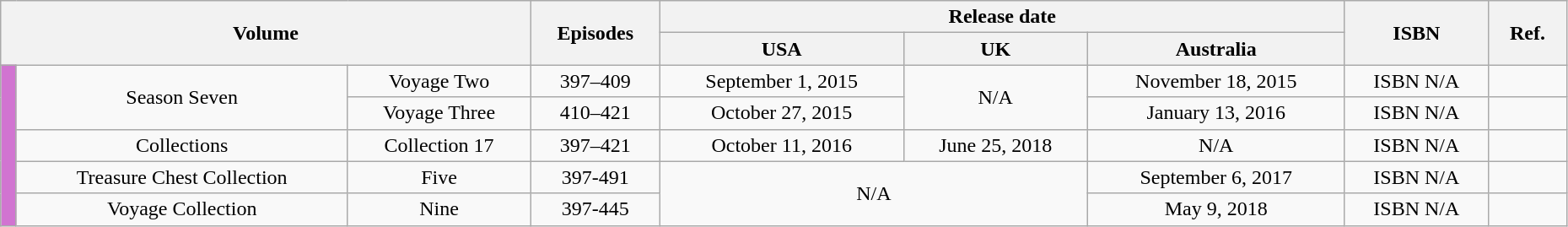<table class="wikitable" style="text-align: center; width: 98%;">
<tr>
<th colspan="3" rowspan="2">Volume</th>
<th rowspan="2">Episodes</th>
<th colspan="3">Release date</th>
<th rowspan="2">ISBN</th>
<th rowspan="2" width="5%">Ref.</th>
</tr>
<tr>
<th>USA</th>
<th>UK</th>
<th>Australia</th>
</tr>
<tr>
<td rowspan="14" style="background: #D174D1;" width="1%"></td>
<td rowspan="2">Season Seven</td>
<td>Voyage Two</td>
<td>397–409</td>
<td>September 1, 2015</td>
<td rowspan="2">N/A</td>
<td>November 18, 2015</td>
<td>ISBN N/A</td>
<td></td>
</tr>
<tr>
<td>Voyage Three</td>
<td>410–421</td>
<td>October 27, 2015</td>
<td>January 13, 2016</td>
<td>ISBN N/A</td>
<td></td>
</tr>
<tr>
<td rowspan="1">Collections</td>
<td>Collection 17</td>
<td>397–421</td>
<td>October 11, 2016</td>
<td>June 25, 2018</td>
<td>N/A</td>
<td>ISBN N/A</td>
<td></td>
</tr>
<tr>
<td>Treasure Chest Collection</td>
<td>Five</td>
<td>397-491</td>
<td colspan="2" rowspan="2">N/A</td>
<td>September 6, 2017</td>
<td>ISBN N/A</td>
<td></td>
</tr>
<tr>
<td>Voyage Collection</td>
<td>Nine</td>
<td>397-445</td>
<td>May 9, 2018</td>
<td>ISBN N/A</td>
<td></td>
</tr>
</table>
